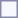<table style="border:1px solid #8888aa; background-color:#f7f8ff; padding:5px; font-size:95%; margin: 0px 12px 12px 0px;">
</table>
